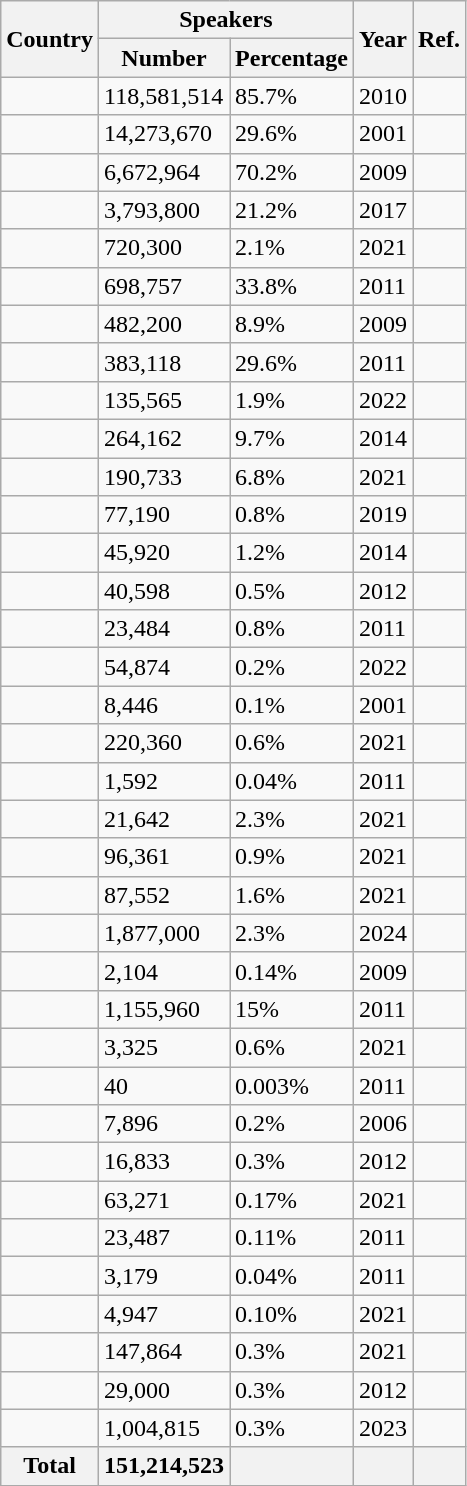<table class="wikitable sortable col2right col3right">
<tr>
<th rowspan=2>Country</th>
<th colspan=2>Speakers</th>
<th rowspan=2>Year</th>
<th rowspan=2>Ref.</th>
</tr>
<tr>
<th>Number</th>
<th>Percentage</th>
</tr>
<tr>
<td></td>
<td>118,581,514</td>
<td>85.7%</td>
<td>2010</td>
<td></td>
</tr>
<tr>
<td></td>
<td>14,273,670</td>
<td>29.6%</td>
<td>2001</td>
<td></td>
</tr>
<tr>
<td></td>
<td>6,672,964</td>
<td>70.2%</td>
<td>2009</td>
<td></td>
</tr>
<tr>
<td></td>
<td>3,793,800</td>
<td>21.2%</td>
<td>2017</td>
<td></td>
</tr>
<tr>
<td></td>
<td>720,300</td>
<td>2.1%</td>
<td>2021</td>
<td></td>
</tr>
<tr>
<td></td>
<td>698,757</td>
<td>33.8%</td>
<td>2011</td>
<td></td>
</tr>
<tr>
<td></td>
<td>482,200</td>
<td>8.9%</td>
<td>2009</td>
<td></td>
</tr>
<tr>
<td></td>
<td>383,118</td>
<td>29.6%</td>
<td>2011</td>
<td></td>
</tr>
<tr>
<td></td>
<td>135,565</td>
<td>1.9%</td>
<td>2022</td>
<td></td>
</tr>
<tr>
<td></td>
<td>264,162</td>
<td>9.7%</td>
<td>2014</td>
<td></td>
</tr>
<tr>
<td></td>
<td>190,733</td>
<td>6.8%</td>
<td>2021</td>
<td></td>
</tr>
<tr>
<td></td>
<td>77,190</td>
<td>0.8%</td>
<td>2019</td>
<td></td>
</tr>
<tr>
<td></td>
<td>45,920</td>
<td>1.2%</td>
<td>2014</td>
<td></td>
</tr>
<tr>
<td></td>
<td>40,598</td>
<td>0.5%</td>
<td>2012</td>
<td></td>
</tr>
<tr>
<td></td>
<td>23,484</td>
<td>0.8%</td>
<td>2011</td>
<td></td>
</tr>
<tr>
<td></td>
<td>54,874</td>
<td>0.2%</td>
<td>2022</td>
<td></td>
</tr>
<tr>
<td></td>
<td>8,446</td>
<td>0.1%</td>
<td>2001</td>
<td></td>
</tr>
<tr>
<td></td>
<td>220,360</td>
<td>0.6%</td>
<td>2021</td>
<td></td>
</tr>
<tr>
<td></td>
<td>1,592</td>
<td>0.04%</td>
<td>2011</td>
<td></td>
</tr>
<tr>
<td></td>
<td>21,642</td>
<td>2.3%</td>
<td>2021</td>
<td></td>
</tr>
<tr>
<td></td>
<td>96,361</td>
<td>0.9%</td>
<td>2021</td>
<td></td>
</tr>
<tr>
<td></td>
<td>87,552</td>
<td>1.6%</td>
<td>2021</td>
<td></td>
</tr>
<tr>
<td></td>
<td>1,877,000</td>
<td>2.3%</td>
<td>2024</td>
<td></td>
</tr>
<tr>
<td></td>
<td>2,104</td>
<td>0.14%</td>
<td>2009</td>
<td></td>
</tr>
<tr>
<td></td>
<td>1,155,960</td>
<td>15%</td>
<td>2011</td>
<td></td>
</tr>
<tr>
<td></td>
<td>3,325</td>
<td>0.6%</td>
<td>2021</td>
<td></td>
</tr>
<tr>
<td></td>
<td>40</td>
<td>0.003%</td>
<td>2011</td>
<td></td>
</tr>
<tr>
<td></td>
<td>7,896</td>
<td>0.2%</td>
<td>2006</td>
<td></td>
</tr>
<tr>
<td></td>
<td>16,833</td>
<td>0.3%</td>
<td>2012</td>
<td></td>
</tr>
<tr>
<td></td>
<td>63,271</td>
<td>0.17%</td>
<td>2021</td>
<td></td>
</tr>
<tr>
<td></td>
<td>23,487</td>
<td>0.11%</td>
<td>2011</td>
<td></td>
</tr>
<tr>
<td></td>
<td>3,179</td>
<td>0.04%</td>
<td>2011</td>
<td></td>
</tr>
<tr>
<td></td>
<td>4,947</td>
<td>0.10%</td>
<td>2021</td>
<td></td>
</tr>
<tr>
<td></td>
<td>147,864</td>
<td>0.3%</td>
<td>2021</td>
<td></td>
</tr>
<tr>
<td></td>
<td>29,000</td>
<td>0.3%</td>
<td>2012</td>
<td></td>
</tr>
<tr>
<td></td>
<td>1,004,815</td>
<td>0.3%</td>
<td>2023</td>
<td></td>
</tr>
<tr>
<th>Total</th>
<th>151,214,523</th>
<th></th>
<th></th>
<th></th>
</tr>
</table>
